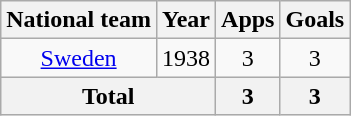<table class="wikitable" style="text-align:center">
<tr>
<th>National team</th>
<th>Year</th>
<th>Apps</th>
<th>Goals</th>
</tr>
<tr>
<td><a href='#'>Sweden</a></td>
<td>1938</td>
<td>3</td>
<td>3</td>
</tr>
<tr>
<th colspan="2">Total</th>
<th>3</th>
<th>3</th>
</tr>
</table>
